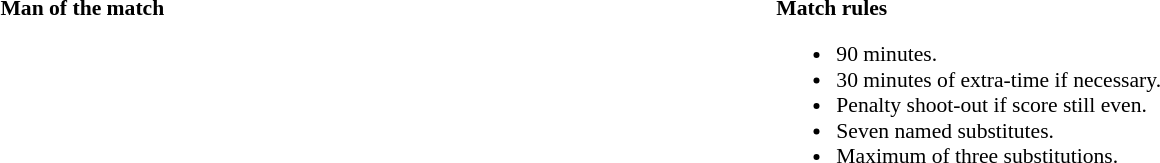<table width=82% style="font-size:90%">
<tr>
<td width=50% valign=top><br><strong>Man of the match</strong></td>
<td width=50% valign=top><br><strong>Match rules</strong><ul><li>90 minutes.</li><li>30 minutes of extra-time if necessary.</li><li>Penalty shoot-out if score still even.</li><li>Seven named substitutes.</li><li>Maximum of three substitutions.</li></ul></td>
</tr>
</table>
